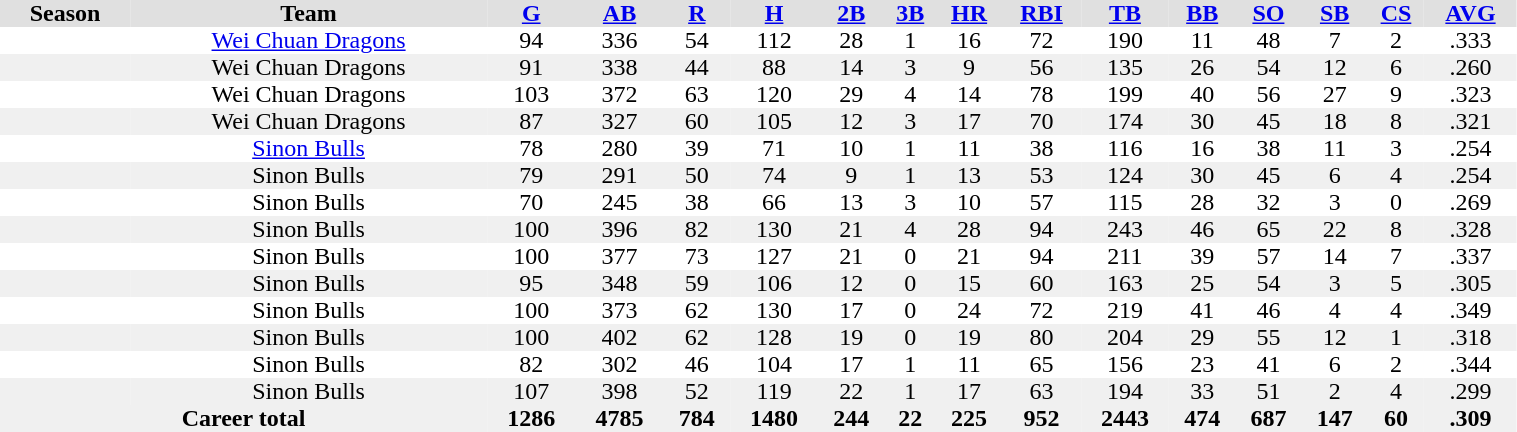<table border="0" cellpadding="0" cellspacing="0"  style="width:80%; text-align:center;">
<tr style="background:#e0e0e0;">
<th>Season</th>
<th>Team</th>
<th><a href='#'>G</a></th>
<th><a href='#'>AB</a></th>
<th><a href='#'>R</a></th>
<th><a href='#'>H</a></th>
<th><a href='#'>2B</a></th>
<th><a href='#'>3B</a></th>
<th><a href='#'>HR</a></th>
<th><a href='#'>RBI</a></th>
<th><a href='#'>TB</a></th>
<th><a href='#'>BB</a></th>
<th><a href='#'>SO</a></th>
<th><a href='#'>SB</a></th>
<th><a href='#'>CS</a></th>
<th><a href='#'>AVG</a></th>
</tr>
<tr>
<td></td>
<td><a href='#'>Wei Chuan Dragons</a></td>
<td>94</td>
<td>336</td>
<td>54</td>
<td>112</td>
<td>28</td>
<td>1</td>
<td>16</td>
<td>72</td>
<td>190</td>
<td>11</td>
<td>48</td>
<td>7</td>
<td>2</td>
<td>.333</td>
</tr>
<tr style="background:#f0f0f0;">
<td></td>
<td>Wei Chuan Dragons</td>
<td>91</td>
<td>338</td>
<td>44</td>
<td>88</td>
<td>14</td>
<td>3</td>
<td>9</td>
<td>56</td>
<td>135</td>
<td>26</td>
<td>54</td>
<td>12</td>
<td>6</td>
<td>.260</td>
</tr>
<tr>
<td></td>
<td>Wei Chuan Dragons</td>
<td>103</td>
<td>372</td>
<td>63</td>
<td>120</td>
<td>29</td>
<td>4</td>
<td>14</td>
<td>78</td>
<td>199</td>
<td>40</td>
<td>56</td>
<td>27</td>
<td>9</td>
<td>.323</td>
</tr>
<tr style="background:#f0f0f0;">
<td></td>
<td>Wei Chuan Dragons</td>
<td>87</td>
<td>327</td>
<td>60</td>
<td>105</td>
<td>12</td>
<td>3</td>
<td>17</td>
<td>70</td>
<td>174</td>
<td>30</td>
<td>45</td>
<td>18</td>
<td>8</td>
<td>.321</td>
</tr>
<tr>
<td></td>
<td><a href='#'>Sinon Bulls</a></td>
<td>78</td>
<td>280</td>
<td>39</td>
<td>71</td>
<td>10</td>
<td>1</td>
<td>11</td>
<td>38</td>
<td>116</td>
<td>16</td>
<td>38</td>
<td>11</td>
<td>3</td>
<td>.254</td>
</tr>
<tr style="background:#f0f0f0;">
<td></td>
<td>Sinon Bulls</td>
<td>79</td>
<td>291</td>
<td>50</td>
<td>74</td>
<td>9</td>
<td>1</td>
<td>13</td>
<td>53</td>
<td>124</td>
<td>30</td>
<td>45</td>
<td>6</td>
<td>4</td>
<td>.254</td>
</tr>
<tr>
<td></td>
<td>Sinon Bulls</td>
<td>70</td>
<td>245</td>
<td>38</td>
<td>66</td>
<td>13</td>
<td>3</td>
<td>10</td>
<td>57</td>
<td>115</td>
<td>28</td>
<td>32</td>
<td>3</td>
<td>0</td>
<td>.269</td>
</tr>
<tr style="background:#f0f0f0;">
<td></td>
<td>Sinon Bulls</td>
<td>100</td>
<td>396</td>
<td>82</td>
<td>130</td>
<td>21</td>
<td>4</td>
<td>28</td>
<td>94</td>
<td>243</td>
<td>46</td>
<td>65</td>
<td>22</td>
<td>8</td>
<td>.328</td>
</tr>
<tr>
<td></td>
<td>Sinon Bulls</td>
<td>100</td>
<td>377</td>
<td>73</td>
<td>127</td>
<td>21</td>
<td>0</td>
<td>21</td>
<td>94</td>
<td>211</td>
<td>39</td>
<td>57</td>
<td>14</td>
<td>7</td>
<td>.337</td>
</tr>
<tr style="background:#f0f0f0;">
<td></td>
<td>Sinon Bulls</td>
<td>95</td>
<td>348</td>
<td>59</td>
<td>106</td>
<td>12</td>
<td>0</td>
<td>15</td>
<td>60</td>
<td>163</td>
<td>25</td>
<td>54</td>
<td>3</td>
<td>5</td>
<td>.305</td>
</tr>
<tr>
<td></td>
<td>Sinon Bulls</td>
<td>100</td>
<td>373</td>
<td>62</td>
<td>130</td>
<td>17</td>
<td>0</td>
<td>24</td>
<td>72</td>
<td>219</td>
<td>41</td>
<td>46</td>
<td>4</td>
<td>4</td>
<td>.349</td>
</tr>
<tr style="background:#f0f0f0;">
<td></td>
<td>Sinon Bulls</td>
<td>100</td>
<td>402</td>
<td>62</td>
<td>128</td>
<td>19</td>
<td>0</td>
<td>19</td>
<td>80</td>
<td>204</td>
<td>29</td>
<td>55</td>
<td>12</td>
<td>1</td>
<td>.318</td>
</tr>
<tr>
<td></td>
<td>Sinon Bulls</td>
<td>82</td>
<td>302</td>
<td>46</td>
<td>104</td>
<td>17</td>
<td>1</td>
<td>11</td>
<td>65</td>
<td>156</td>
<td>23</td>
<td>41</td>
<td>6</td>
<td>2</td>
<td>.344</td>
</tr>
<tr style="background:#f0f0f0;">
<td></td>
<td>Sinon Bulls</td>
<td>107</td>
<td>398</td>
<td>52</td>
<td>119</td>
<td>22</td>
<td>1</td>
<td>17</td>
<td>63</td>
<td>194</td>
<td>33</td>
<td>51</td>
<td>2</td>
<td>4</td>
<td>.299</td>
</tr>
<tr style="background:#f0f0f0;">
<td colspan="2"><strong>Career total</strong></td>
<td><strong>1286</strong></td>
<td><strong>4785</strong></td>
<td><strong>784</strong></td>
<td><strong>1480</strong></td>
<td><strong>244</strong></td>
<td><strong>22</strong></td>
<td><strong>225</strong></td>
<td><strong>952</strong></td>
<td><strong>2443</strong></td>
<td><strong>474</strong></td>
<td><strong>687</strong></td>
<td><strong>147</strong></td>
<td><strong>60</strong></td>
<td><strong>.309</strong></td>
</tr>
</table>
